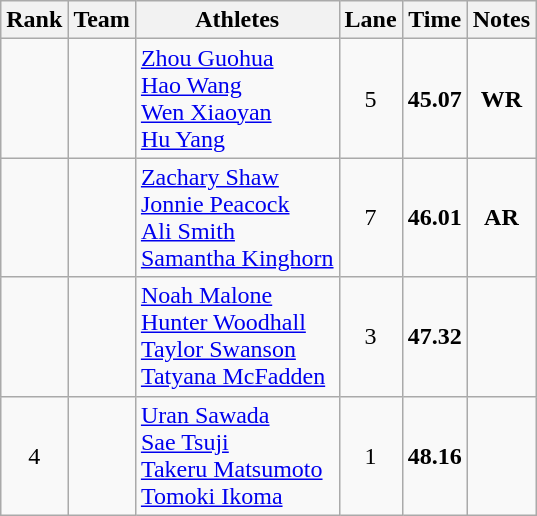<table class="wikitable" style="text-align:center;">
<tr>
<th>Rank</th>
<th>Team</th>
<th>Athletes</th>
<th>Lane</th>
<th>Time</th>
<th>Notes</th>
</tr>
<tr>
<td></td>
<td align="left"></td>
<td align="left"><a href='#'>Zhou Guohua </a><br><a href='#'>Hao Wang</a><br><a href='#'>Wen  Xiaoyan</a><br><a href='#'>Hu Yang</a></td>
<td>5</td>
<td><strong>45.07</strong></td>
<td><strong>WR</strong></td>
</tr>
<tr>
<td></td>
<td align="left"></td>
<td align="left"><a href='#'>Zachary Shaw</a><br><a href='#'>Jonnie Peacock</a><br><a href='#'>Ali Smith</a><br><a href='#'>Samantha Kinghorn</a></td>
<td>7</td>
<td><strong>46.01</strong></td>
<td><strong>AR</strong></td>
</tr>
<tr>
<td></td>
<td align="left"></td>
<td align="left"><a href='#'>Noah Malone</a><br><a href='#'>Hunter Woodhall</a><br><a href='#'>Taylor Swanson</a><br><a href='#'>Tatyana McFadden</a></td>
<td>3</td>
<td><strong>47.32</strong></td>
<td></td>
</tr>
<tr>
<td>4</td>
<td align="left"></td>
<td align="left"><a href='#'>Uran Sawada</a><br><a href='#'>Sae Tsuji</a><br><a href='#'>Takeru Matsumoto</a><br><a href='#'>Tomoki Ikoma</a></td>
<td>1</td>
<td><strong>48.16</strong></td>
<td></td>
</tr>
</table>
